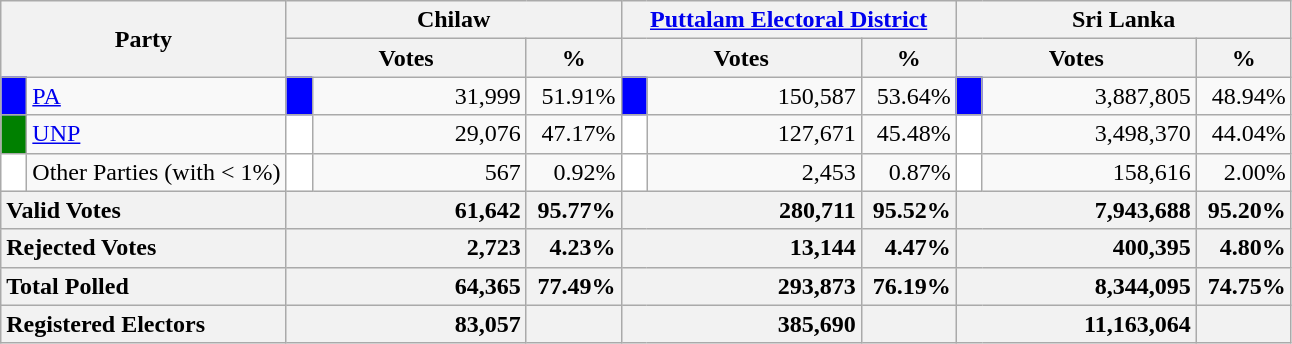<table class="wikitable">
<tr>
<th colspan="2" width="144px"rowspan="2">Party</th>
<th colspan="3" width="216px">Chilaw</th>
<th colspan="3" width="216px"><a href='#'>Puttalam Electoral District</a></th>
<th colspan="3" width="216px">Sri Lanka</th>
</tr>
<tr>
<th colspan="2" width="144px">Votes</th>
<th>%</th>
<th colspan="2" width="144px">Votes</th>
<th>%</th>
<th colspan="2" width="144px">Votes</th>
<th>%</th>
</tr>
<tr>
<td style="background-color:blue;" width="10px"></td>
<td style="text-align:left;"><a href='#'>PA</a></td>
<td style="background-color:blue;" width="10px"></td>
<td style="text-align:right;">31,999</td>
<td style="text-align:right;">51.91%</td>
<td style="background-color:blue;" width="10px"></td>
<td style="text-align:right;">150,587</td>
<td style="text-align:right;">53.64%</td>
<td style="background-color:blue;" width="10px"></td>
<td style="text-align:right;">3,887,805</td>
<td style="text-align:right;">48.94%</td>
</tr>
<tr>
<td style="background-color:green;" width="10px"></td>
<td style="text-align:left;"><a href='#'>UNP</a></td>
<td style="background-color:white;" width="10px"></td>
<td style="text-align:right;">29,076</td>
<td style="text-align:right;">47.17%</td>
<td style="background-color:white;" width="10px"></td>
<td style="text-align:right;">127,671</td>
<td style="text-align:right;">45.48%</td>
<td style="background-color:white;" width="10px"></td>
<td style="text-align:right;">3,498,370</td>
<td style="text-align:right;">44.04%</td>
</tr>
<tr>
<td style="background-color:white;" width="10px"></td>
<td style="text-align:left;">Other Parties (with < 1%)</td>
<td style="background-color:white;" width="10px"></td>
<td style="text-align:right;">567</td>
<td style="text-align:right;">0.92%</td>
<td style="background-color:white;" width="10px"></td>
<td style="text-align:right;">2,453</td>
<td style="text-align:right;">0.87%</td>
<td style="background-color:white;" width="10px"></td>
<td style="text-align:right;">158,616</td>
<td style="text-align:right;">2.00%</td>
</tr>
<tr>
<th colspan="2" width="144px"style="text-align:left;">Valid Votes</th>
<th style="text-align:right;"colspan="2" width="144px">61,642</th>
<th style="text-align:right;">95.77%</th>
<th style="text-align:right;"colspan="2" width="144px">280,711</th>
<th style="text-align:right;">95.52%</th>
<th style="text-align:right;"colspan="2" width="144px">7,943,688</th>
<th style="text-align:right;">95.20%</th>
</tr>
<tr>
<th colspan="2" width="144px"style="text-align:left;">Rejected Votes</th>
<th style="text-align:right;"colspan="2" width="144px">2,723</th>
<th style="text-align:right;">4.23%</th>
<th style="text-align:right;"colspan="2" width="144px">13,144</th>
<th style="text-align:right;">4.47%</th>
<th style="text-align:right;"colspan="2" width="144px">400,395</th>
<th style="text-align:right;">4.80%</th>
</tr>
<tr>
<th colspan="2" width="144px"style="text-align:left;">Total Polled</th>
<th style="text-align:right;"colspan="2" width="144px">64,365</th>
<th style="text-align:right;">77.49%</th>
<th style="text-align:right;"colspan="2" width="144px">293,873</th>
<th style="text-align:right;">76.19%</th>
<th style="text-align:right;"colspan="2" width="144px">8,344,095</th>
<th style="text-align:right;">74.75%</th>
</tr>
<tr>
<th colspan="2" width="144px"style="text-align:left;">Registered Electors</th>
<th style="text-align:right;"colspan="2" width="144px">83,057</th>
<th></th>
<th style="text-align:right;"colspan="2" width="144px">385,690</th>
<th></th>
<th style="text-align:right;"colspan="2" width="144px">11,163,064</th>
<th></th>
</tr>
</table>
